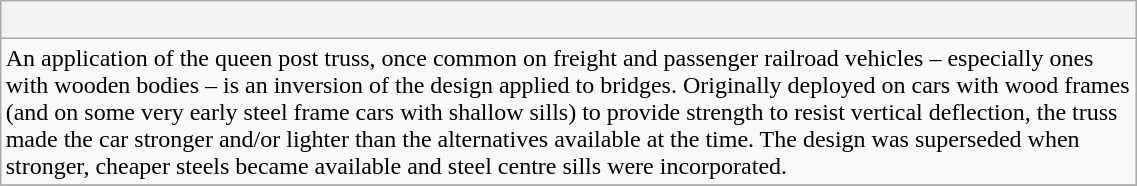<table class="wikitable floatright" border= "1" style= "width:60%; float:right; margin-left:1em; margin-right:3em; margin-bottom:2em">
<tr>
<th colspan="1"><br></th>
</tr>
<tr>
<td colspan=1>An application of the queen post truss, once common on freight and passenger railroad vehicles – especially ones with wooden bodies – is an inversion of the design applied to bridges. Originally deployed on cars with wood frames (and on some very early steel frame cars with shallow sills) to provide strength to resist vertical deflection, the truss made the car stronger and/or lighter than the alternatives available at the time. The design was superseded when stronger, cheaper steels became available and steel centre sills were incorporated.<br></td>
</tr>
<tr>
</tr>
</table>
